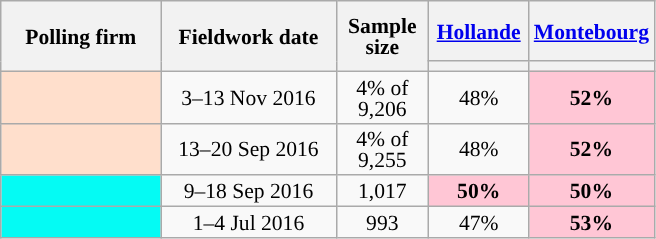<table class="wikitable sortable" style="text-align:center;font-size:90%;line-height:14px;">
<tr style="height:40px;">
<th style="width:100px;" rowspan="2">Polling firm</th>
<th style="width:110px;" rowspan="2">Fieldwork date</th>
<th style="width:55px;" rowspan="2">Sample<br>size</th>
<th class="unsortable" style="width:60px;"><a href='#'>Hollande</a><br></th>
<th class="unsortable" style="width:60px;"><a href='#'>Montebourg</a><br></th>
</tr>
<tr>
<th style="background:"></th>
<th style="background:"></th>
</tr>
<tr>
<td style="background:#FFDFCC;"></td>
<td data-sort-value="2016-11-13">3–13 Nov 2016</td>
<td data-sort-value="368">4% of 9,206</td>
<td>48%</td>
<td style="background:#FFC6D5;"><strong>52%</strong></td>
</tr>
<tr>
<td style="background:#FFDFCC;"></td>
<td data-sort-value="2016-09-20">13–20 Sep 2016</td>
<td data-sort-value="370">4% of 9,255</td>
<td>48%</td>
<td style="background:#FFC6D5;"><strong>52%</strong></td>
</tr>
<tr>
<td style="background:#04FBF4;"></td>
<td data-sort-value="2016-09-18">9–18 Sep 2016</td>
<td>1,017</td>
<td style="background:#FFC6D5;"><strong>50%</strong></td>
<td style="background:#FFC6D5;"><strong>50%</strong></td>
</tr>
<tr>
<td style="background:#04FBF4;"></td>
<td data-sort-value="2016-07-04">1–4 Jul 2016</td>
<td>993</td>
<td>47%</td>
<td style="background:#FFC6D5;"><strong>53%</strong></td>
</tr>
</table>
